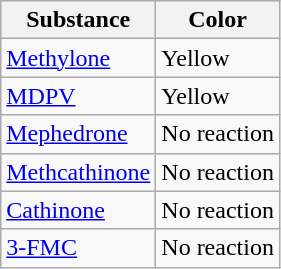<table class="wikitable sortable">
<tr>
<th>Substance</th>
<th>Color</th>
</tr>
<tr>
<td><a href='#'>Methylone</a></td>
<td>Yellow</td>
</tr>
<tr>
<td><a href='#'>MDPV</a></td>
<td>Yellow</td>
</tr>
<tr>
<td><a href='#'>Mephedrone</a></td>
<td>No reaction</td>
</tr>
<tr>
<td><a href='#'>Methcathinone</a></td>
<td>No reaction</td>
</tr>
<tr>
<td><a href='#'>Cathinone</a></td>
<td>No reaction</td>
</tr>
<tr>
<td><a href='#'>3-FMC</a></td>
<td>No reaction</td>
</tr>
</table>
